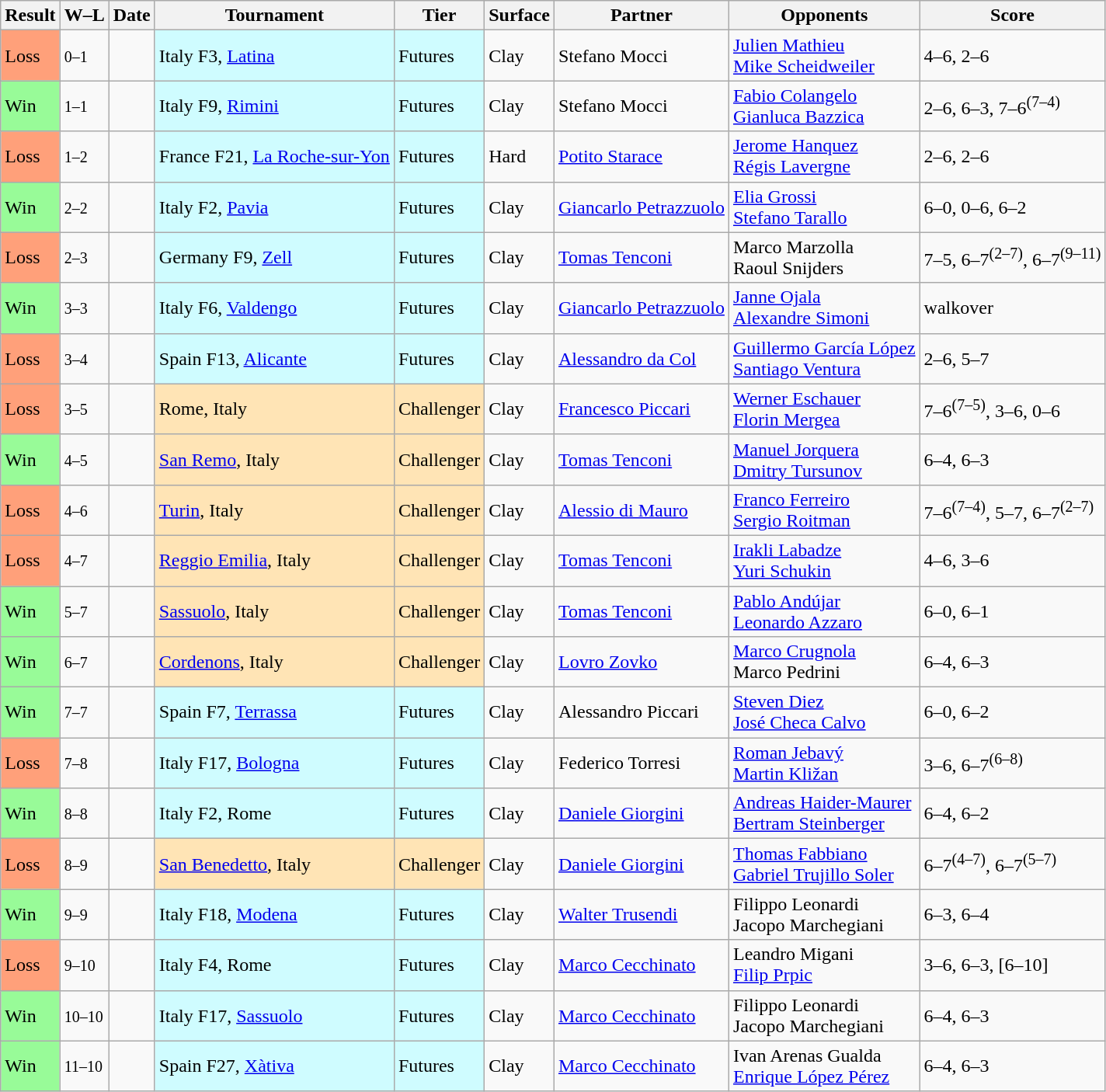<table class="sortable wikitable">
<tr>
<th>Result</th>
<th class="unsortable">W–L</th>
<th>Date</th>
<th>Tournament</th>
<th>Tier</th>
<th>Surface</th>
<th>Partner</th>
<th>Opponents</th>
<th class="unsortable">Score</th>
</tr>
<tr>
<td style="background:#ffa07a;">Loss</td>
<td><small>0–1</small></td>
<td></td>
<td style="background:#cffcff;">Italy F3, <a href='#'>Latina</a></td>
<td style="background:#cffcff;">Futures</td>
<td>Clay</td>
<td> Stefano Mocci</td>
<td> <a href='#'>Julien Mathieu</a> <br>  <a href='#'>Mike Scheidweiler</a></td>
<td>4–6, 2–6</td>
</tr>
<tr>
<td style="background:#98fb98;">Win</td>
<td><small>1–1</small></td>
<td></td>
<td style="background:#cffcff;">Italy F9, <a href='#'>Rimini</a></td>
<td style="background:#cffcff;">Futures</td>
<td>Clay</td>
<td> Stefano Mocci</td>
<td> <a href='#'>Fabio Colangelo</a> <br>  <a href='#'>Gianluca Bazzica</a></td>
<td>2–6, 6–3, 7–6<sup>(7–4)</sup></td>
</tr>
<tr>
<td style="background:#ffa07a;">Loss</td>
<td><small>1–2</small></td>
<td></td>
<td style="background:#cffcff;">France F21, <a href='#'>La Roche-sur-Yon</a></td>
<td style="background:#cffcff;">Futures</td>
<td>Hard</td>
<td> <a href='#'>Potito Starace</a></td>
<td> <a href='#'>Jerome Hanquez</a> <br>  <a href='#'>Régis Lavergne</a></td>
<td>2–6, 2–6</td>
</tr>
<tr>
<td style="background:#98fb98;">Win</td>
<td><small>2–2</small></td>
<td></td>
<td style="background:#cffcff;">Italy F2, <a href='#'>Pavia</a></td>
<td style="background:#cffcff;">Futures</td>
<td>Clay</td>
<td> <a href='#'>Giancarlo Petrazzuolo</a></td>
<td> <a href='#'>Elia Grossi</a> <br>  <a href='#'>Stefano Tarallo</a></td>
<td>6–0, 0–6, 6–2</td>
</tr>
<tr>
<td style="background:#ffa07a;">Loss</td>
<td><small>2–3</small></td>
<td></td>
<td style="background:#cffcff;">Germany F9, <a href='#'>Zell</a></td>
<td style="background:#cffcff;">Futures</td>
<td>Clay</td>
<td> <a href='#'>Tomas Tenconi</a></td>
<td> Marco Marzolla <br>  Raoul Snijders</td>
<td>7–5, 6–7<sup>(2–7)</sup>, 6–7<sup>(9–11)</sup></td>
</tr>
<tr>
<td style="background:#98fb98;">Win</td>
<td><small>3–3</small></td>
<td></td>
<td style="background:#cffcff;">Italy F6, <a href='#'>Valdengo</a></td>
<td style="background:#cffcff;">Futures</td>
<td>Clay</td>
<td> <a href='#'>Giancarlo Petrazzuolo</a></td>
<td> <a href='#'>Janne Ojala</a> <br>  <a href='#'>Alexandre Simoni</a></td>
<td>walkover</td>
</tr>
<tr>
<td style="background:#ffa07a;">Loss</td>
<td><small>3–4</small></td>
<td></td>
<td style="background:#cffcff;">Spain F13, <a href='#'>Alicante</a></td>
<td style="background:#cffcff;">Futures</td>
<td>Clay</td>
<td> <a href='#'>Alessandro da Col</a></td>
<td> <a href='#'>Guillermo García López</a> <br>  <a href='#'>Santiago Ventura</a></td>
<td>2–6, 5–7</td>
</tr>
<tr>
<td style="background:#ffa07a;">Loss</td>
<td><small>3–5</small></td>
<td></td>
<td style="background:moccasin;">Rome, Italy</td>
<td style="background:moccasin;">Challenger</td>
<td>Clay</td>
<td> <a href='#'>Francesco Piccari</a></td>
<td> <a href='#'>Werner Eschauer</a> <br>  <a href='#'>Florin Mergea</a></td>
<td>7–6<sup>(7–5)</sup>, 3–6, 0–6</td>
</tr>
<tr>
<td style="background:#98fb98;">Win</td>
<td><small>4–5</small></td>
<td></td>
<td style="background:moccasin;"><a href='#'>San Remo</a>, Italy</td>
<td style="background:moccasin;">Challenger</td>
<td>Clay</td>
<td> <a href='#'>Tomas Tenconi</a></td>
<td> <a href='#'>Manuel Jorquera</a> <br>  <a href='#'>Dmitry Tursunov</a></td>
<td>6–4, 6–3</td>
</tr>
<tr>
<td style="background:#ffa07a;">Loss</td>
<td><small>4–6</small></td>
<td></td>
<td style="background:moccasin;"><a href='#'>Turin</a>, Italy</td>
<td style="background:moccasin;">Challenger</td>
<td>Clay</td>
<td> <a href='#'>Alessio di Mauro</a></td>
<td> <a href='#'>Franco Ferreiro</a> <br>  <a href='#'>Sergio Roitman</a></td>
<td>7–6<sup>(7–4)</sup>, 5–7, 6–7<sup>(2–7)</sup></td>
</tr>
<tr>
<td style="background:#ffa07a;">Loss</td>
<td><small>4–7</small></td>
<td></td>
<td style="background:moccasin;"><a href='#'>Reggio Emilia</a>, Italy</td>
<td style="background:moccasin;">Challenger</td>
<td>Clay</td>
<td> <a href='#'>Tomas Tenconi</a></td>
<td> <a href='#'>Irakli Labadze</a> <br>  <a href='#'>Yuri Schukin</a></td>
<td>4–6, 3–6</td>
</tr>
<tr>
<td style="background:#98fb98;">Win</td>
<td><small>5–7</small></td>
<td></td>
<td style="background:moccasin;"><a href='#'>Sassuolo</a>, Italy</td>
<td style="background:moccasin;">Challenger</td>
<td>Clay</td>
<td> <a href='#'>Tomas Tenconi</a></td>
<td> <a href='#'>Pablo Andújar</a> <br>  <a href='#'>Leonardo Azzaro</a></td>
<td>6–0, 6–1</td>
</tr>
<tr>
<td style="background:#98fb98;">Win</td>
<td><small>6–7</small></td>
<td></td>
<td style="background:moccasin;"><a href='#'>Cordenons</a>, Italy</td>
<td style="background:moccasin;">Challenger</td>
<td>Clay</td>
<td> <a href='#'>Lovro Zovko</a></td>
<td> <a href='#'>Marco Crugnola</a> <br>  Marco Pedrini</td>
<td>6–4, 6–3</td>
</tr>
<tr>
<td style="background:#98fb98;">Win</td>
<td><small>7–7</small></td>
<td></td>
<td style="background:#cffcff;">Spain F7, <a href='#'>Terrassa</a></td>
<td style="background:#cffcff;">Futures</td>
<td>Clay</td>
<td> Alessandro Piccari</td>
<td> <a href='#'>Steven Diez</a> <br>  <a href='#'>José Checa Calvo</a></td>
<td>6–0, 6–2</td>
</tr>
<tr>
<td style="background:#ffa07a;">Loss</td>
<td><small>7–8</small></td>
<td></td>
<td style="background:#cffcff;">Italy F17, <a href='#'>Bologna</a></td>
<td style="background:#cffcff;">Futures</td>
<td>Clay</td>
<td> Federico Torresi</td>
<td> <a href='#'>Roman Jebavý</a> <br>  <a href='#'>Martin Kližan</a></td>
<td>3–6, 6–7<sup>(6–8)</sup></td>
</tr>
<tr>
<td style="background:#98fb98;">Win</td>
<td><small>8–8</small></td>
<td></td>
<td style="background:#cffcff;">Italy F2, Rome</td>
<td style="background:#cffcff;">Futures</td>
<td>Clay</td>
<td> <a href='#'>Daniele Giorgini</a></td>
<td> <a href='#'>Andreas Haider-Maurer</a> <br>  <a href='#'>Bertram Steinberger</a></td>
<td>6–4, 6–2</td>
</tr>
<tr>
<td style="background:#ffa07a;">Loss</td>
<td><small>8–9</small></td>
<td></td>
<td style="background:moccasin;"><a href='#'>San Benedetto</a>, Italy</td>
<td style="background:moccasin;">Challenger</td>
<td>Clay</td>
<td> <a href='#'>Daniele Giorgini</a></td>
<td> <a href='#'>Thomas Fabbiano</a> <br>  <a href='#'>Gabriel Trujillo Soler</a></td>
<td>6–7<sup>(4–7)</sup>, 6–7<sup>(5–7)</sup></td>
</tr>
<tr>
<td style="background:#98fb98;">Win</td>
<td><small>9–9</small></td>
<td></td>
<td style="background:#cffcff;">Italy F18, <a href='#'>Modena</a></td>
<td style="background:#cffcff;">Futures</td>
<td>Clay</td>
<td> <a href='#'>Walter Trusendi</a></td>
<td> Filippo Leonardi <br>  Jacopo Marchegiani</td>
<td>6–3, 6–4</td>
</tr>
<tr>
<td style="background:#ffa07a;">Loss</td>
<td><small>9–10</small></td>
<td></td>
<td style="background:#cffcff;">Italy F4, Rome</td>
<td style="background:#cffcff;">Futures</td>
<td>Clay</td>
<td> <a href='#'>Marco Cecchinato</a></td>
<td> Leandro Migani <br>  <a href='#'>Filip Prpic</a></td>
<td>3–6, 6–3, [6–10]</td>
</tr>
<tr>
<td style="background:#98fb98;">Win</td>
<td><small>10–10</small></td>
<td></td>
<td style="background:#cffcff;">Italy F17, <a href='#'>Sassuolo</a></td>
<td style="background:#cffcff;">Futures</td>
<td>Clay</td>
<td> <a href='#'>Marco Cecchinato</a></td>
<td> Filippo Leonardi <br>  Jacopo Marchegiani</td>
<td>6–4, 6–3</td>
</tr>
<tr>
<td style="background:#98fb98;">Win</td>
<td><small>11–10</small></td>
<td></td>
<td style="background:#cffcff;">Spain F27, <a href='#'>Xàtiva</a></td>
<td style="background:#cffcff;">Futures</td>
<td>Clay</td>
<td> <a href='#'>Marco Cecchinato</a></td>
<td> Ivan Arenas Gualda <br>  <a href='#'>Enrique López Pérez</a></td>
<td>6–4, 6–3</td>
</tr>
</table>
